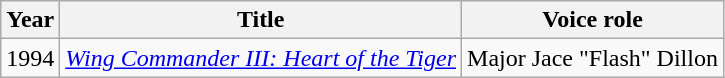<table class="wikitable sortable">
<tr>
<th>Year</th>
<th>Title</th>
<th>Voice role</th>
</tr>
<tr>
<td>1994</td>
<td><em><a href='#'>Wing Commander III: Heart of the Tiger</a></em></td>
<td>Major Jace "Flash" Dillon</td>
</tr>
</table>
